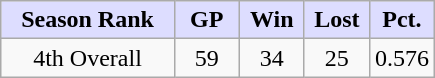<table class="wikitable" border="1">
<tr>
<th style="background:#DDDDFF;" width="40%"><strong> Season Rank </strong></th>
<th style="background:#DDDDFF;" width="15%"><strong> GP </strong></th>
<th style="background:#DDDDFF;" width="15%"><strong> Win</strong></th>
<th style="background:#DDDDFF;" width="15%"><strong> Lost </strong></th>
<th style="background:#DDDDFF;" width="15%"><strong> Pct.</strong></th>
</tr>
<tr>
<td align=center>4th Overall</td>
<td align=center>59</td>
<td align=center>34</td>
<td align=center>25</td>
<td align=center>0.576</td>
</tr>
</table>
